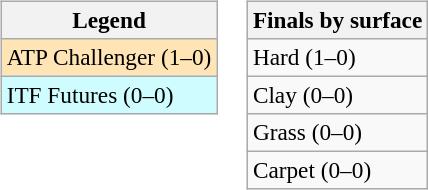<table>
<tr valign=top>
<td><br><table class=wikitable style=font-size:97%>
<tr>
<th>Legend</th>
</tr>
<tr bgcolor=moccasin>
<td>ATP Challenger (1–0)</td>
</tr>
<tr bgcolor=cffcff>
<td>ITF Futures (0–0)</td>
</tr>
</table>
</td>
<td><br><table class=wikitable style=font-size:97%>
<tr>
<th>Finals by surface</th>
</tr>
<tr>
<td>Hard (1–0)</td>
</tr>
<tr>
<td>Clay (0–0)</td>
</tr>
<tr>
<td>Grass (0–0)</td>
</tr>
<tr>
<td>Carpet (0–0)</td>
</tr>
</table>
</td>
</tr>
</table>
